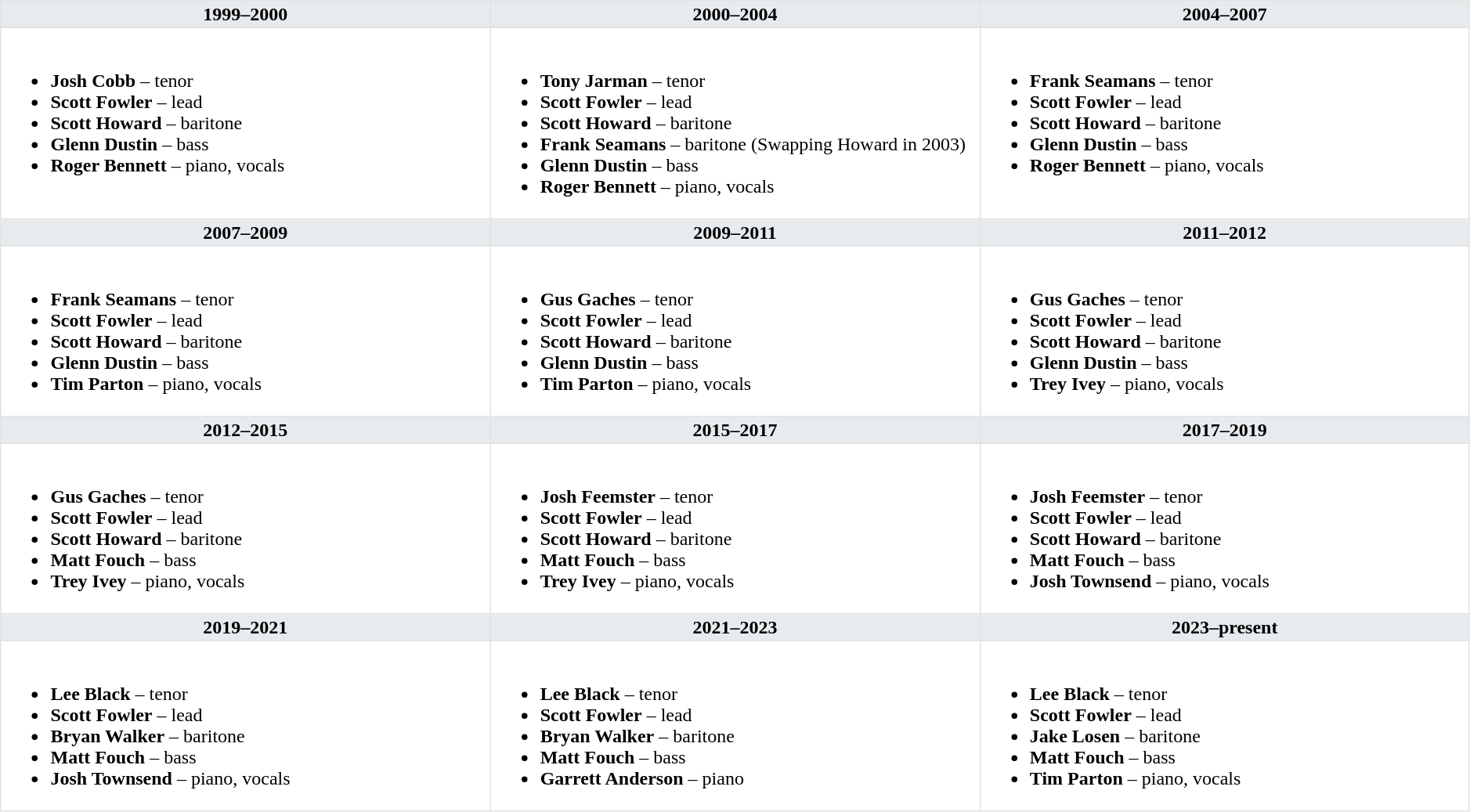<table class="toccolours" border=1 cellpadding=2 cellspacing=0 style="float: width; margin: 0 0 1em 1em; border-collapse: collapse; border: 1px solid #E2E2E2; width:99%">
<tr>
<th bgcolor="#E7EBEE" valign="top" width="25%">1999–2000</th>
<th bgcolor="#E7EBEE" valign=top width=25%>2000–2004</th>
<th bgcolor="#E7EBEE" valign=top width=25%>2004–2007</th>
</tr>
<tr>
<td valign=top><br><ul><li><strong>Josh Cobb</strong> – tenor</li><li><strong>Scott Fowler</strong> – lead</li><li><strong>Scott Howard</strong> – baritone</li><li><strong>Glenn Dustin</strong> – bass</li><li><strong>Roger Bennett</strong> – piano, vocals</li></ul></td>
<td valign=top><br><ul><li><strong>Tony Jarman</strong> – tenor</li><li><strong>Scott Fowler</strong> – lead</li><li><strong>Scott Howard</strong> – baritone</li><li><strong>Frank Seamans</strong> – baritone (Swapping Howard in 2003)</li><li><strong>Glenn Dustin</strong> – bass</li><li><strong>Roger Bennett</strong> – piano, vocals</li></ul></td>
<td valign=top><br><ul><li><strong>Frank Seamans</strong> – tenor</li><li><strong>Scott Fowler</strong> – lead</li><li><strong>Scott Howard</strong> – baritone</li><li><strong>Glenn Dustin</strong> – bass</li><li><strong>Roger Bennett</strong> – piano, vocals</li></ul></td>
</tr>
<tr>
<th bgcolor="#E7EBEE" valign=top width=25%>2007–2009</th>
<th bgcolor="#E7EBEE" valign=top width=25%>2009–2011</th>
<th bgcolor="#E7EBEE" valign=top width=25%>2011–2012</th>
</tr>
<tr>
<td valign=top><br><ul><li><strong>Frank Seamans</strong> – tenor</li><li><strong>Scott Fowler</strong> – lead</li><li><strong>Scott Howard</strong> – baritone</li><li><strong>Glenn Dustin</strong> – bass</li><li><strong>Tim Parton</strong> – piano, vocals</li></ul></td>
<td valign=top><br><ul><li><strong>Gus Gaches</strong> – tenor</li><li><strong>Scott Fowler</strong> – lead</li><li><strong>Scott Howard</strong> – baritone</li><li><strong>Glenn Dustin</strong> – bass</li><li><strong>Tim Parton</strong> – piano, vocals</li></ul></td>
<td valign=top><br><ul><li><strong>Gus Gaches</strong> – tenor</li><li><strong>Scott Fowler</strong> – lead</li><li><strong>Scott Howard</strong> – baritone</li><li><strong>Glenn Dustin</strong> – bass</li><li><strong>Trey Ivey</strong> – piano, vocals</li></ul></td>
</tr>
<tr>
<th width="25%" valign="top" bgcolor="#E7EBEE">2012–2015</th>
<th width="25%" valign="top" bgcolor="#E7EBEE">2015–2017</th>
<th width="25%" valign="top" bgcolor="#E7EBEE">2017–2019</th>
</tr>
<tr>
<td valign=top><br><ul><li><strong>Gus Gaches</strong> – tenor</li><li><strong>Scott Fowler</strong> – lead</li><li><strong>Scott Howard</strong> – baritone</li><li><strong>Matt Fouch</strong> – bass</li><li><strong>Trey Ivey</strong> – piano, vocals</li></ul></td>
<td valign="top"><br><ul><li><strong>Josh Feemster</strong> – tenor</li><li><strong>Scott Fowler</strong> – lead</li><li><strong>Scott Howard</strong> – baritone</li><li><strong>Matt Fouch</strong> – bass</li><li><strong>Trey Ivey</strong> – piano, vocals</li></ul></td>
<td valign="top"><br><ul><li><strong>Josh Feemster</strong> – tenor</li><li><strong>Scott Fowler</strong> – lead</li><li><strong>Scott Howard</strong> – baritone</li><li><strong>Matt Fouch</strong> – bass</li><li><strong>Josh Townsend</strong> – piano, vocals</li></ul></td>
</tr>
<tr>
<th bgcolor="#E7EBEE" valign=top width=25%>2019–2021</th>
<th bgcolor="#E7EBEE" valign=top width=25%>2021–2023</th>
<th bgcolor="#E7EBEE" valign=top width=25%>2023–present</th>
</tr>
<tr>
<td valign=top><br><ul><li><strong>Lee Black</strong> – tenor</li><li><strong>Scott Fowler</strong> – lead</li><li><strong>Bryan Walker</strong> – baritone</li><li><strong>Matt Fouch</strong> – bass</li><li><strong>Josh Townsend</strong> – piano, vocals</li></ul></td>
<td valign="top"><br><ul><li><strong>Lee Black</strong> – tenor</li><li><strong>Scott Fowler</strong> – lead</li><li><strong>Bryan Walker</strong> – baritone</li><li><strong>Matt Fouch</strong> – bass</li><li><strong>Garrett Anderson</strong> – piano</li></ul></td>
<td valign="top"><br><ul><li><strong>Lee Black</strong> – tenor</li><li><strong>Scott Fowler</strong> – lead</li><li><strong>Jake Losen</strong> – baritone</li><li><strong>Matt Fouch</strong> – bass</li><li><strong>Tim Parton</strong> – piano, vocals</li></ul></td>
</tr>
</table>
